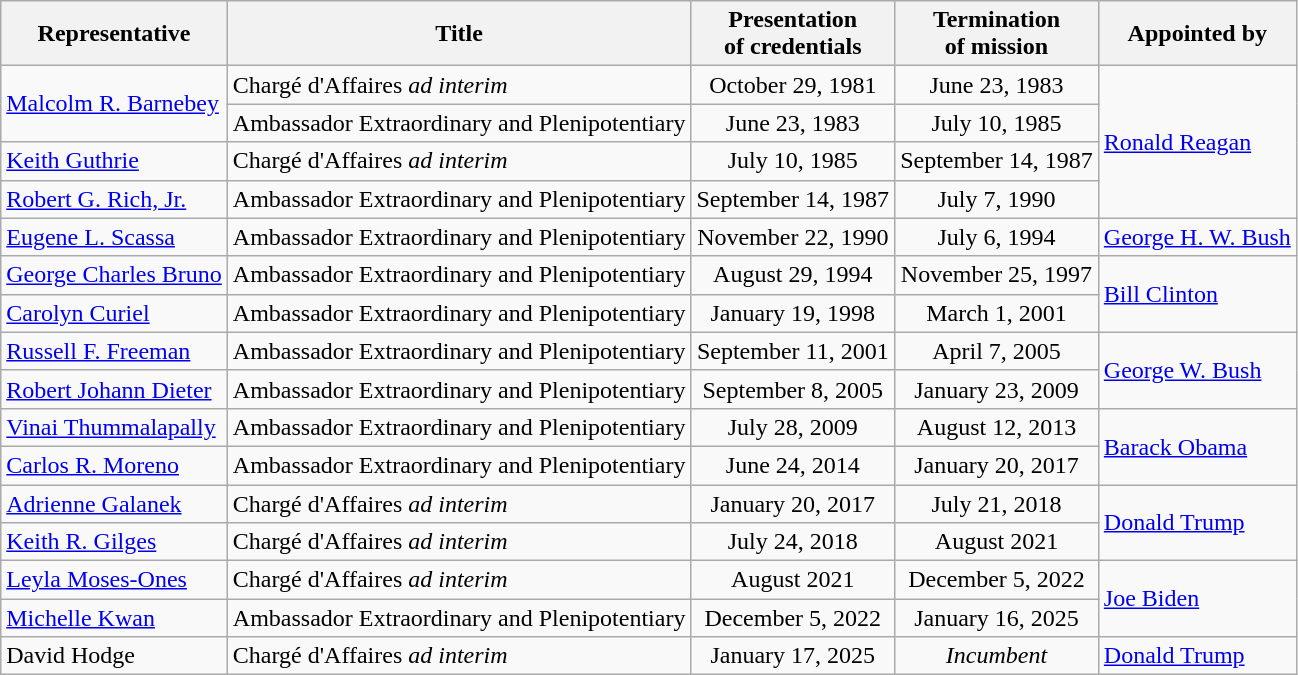<table class=wikitable>
<tr>
<th>Representative</th>
<th>Title</th>
<th>Presentation<br>of credentials</th>
<th>Termination<br>of mission</th>
<th>Appointed by</th>
</tr>
<tr>
<td rowspan=2><a href='#'>Malcolm R. Barnebey</a></td>
<td>Chargé d'Affaires <em>ad interim</em></td>
<td align=center>October 29, 1981</td>
<td align=center>June 23, 1983</td>
<td rowspan=4><a href='#'>Ronald Reagan</a></td>
</tr>
<tr>
<td>Ambassador Extraordinary and Plenipotentiary</td>
<td align=center>June 23, 1983</td>
<td align=center>July 10, 1985</td>
</tr>
<tr>
<td><a href='#'>Keith Guthrie</a></td>
<td>Chargé d'Affaires <em>ad interim</em></td>
<td align=center>July 10, 1985</td>
<td align=center>September 14, 1987</td>
</tr>
<tr>
<td><a href='#'>Robert G. Rich, Jr.</a></td>
<td>Ambassador Extraordinary and Plenipotentiary</td>
<td align=center>September 14, 1987</td>
<td align=center>July 7, 1990</td>
</tr>
<tr>
<td><a href='#'>Eugene L. Scassa</a></td>
<td>Ambassador Extraordinary and Plenipotentiary</td>
<td align=center>November 22, 1990</td>
<td align=center>July 6, 1994</td>
<td><a href='#'>George H. W. Bush</a></td>
</tr>
<tr>
<td><a href='#'>George Charles Bruno</a></td>
<td>Ambassador Extraordinary and Plenipotentiary</td>
<td align=center>August 29, 1994</td>
<td align=center>November 25, 1997</td>
<td rowspan=2><a href='#'>Bill Clinton</a></td>
</tr>
<tr>
<td><a href='#'>Carolyn Curiel</a></td>
<td>Ambassador Extraordinary and Plenipotentiary</td>
<td align=center>January 19, 1998</td>
<td align=center>March 1, 2001</td>
</tr>
<tr>
<td><a href='#'>Russell F. Freeman</a></td>
<td>Ambassador Extraordinary and Plenipotentiary</td>
<td align=center>September 11, 2001</td>
<td align=center>April 7, 2005</td>
<td rowspan=2><a href='#'>George W. Bush</a></td>
</tr>
<tr>
<td><a href='#'>Robert Johann Dieter</a></td>
<td>Ambassador Extraordinary and Plenipotentiary</td>
<td align=center>September 8, 2005</td>
<td align=center>January 23, 2009</td>
</tr>
<tr>
<td><a href='#'>Vinai Thummalapally</a></td>
<td>Ambassador Extraordinary and Plenipotentiary</td>
<td align=center>July 28, 2009</td>
<td align=center>August 12, 2013</td>
<td rowspan=2><a href='#'>Barack Obama</a></td>
</tr>
<tr>
<td><a href='#'>Carlos R. Moreno</a></td>
<td>Ambassador Extraordinary and Plenipotentiary</td>
<td align=center>June 24, 2014</td>
<td align=center>January 20, 2017</td>
</tr>
<tr>
<td><a href='#'>Adrienne Galanek</a></td>
<td>Chargé d'Affaires <em>ad interim</em></td>
<td align=center>January 20, 2017</td>
<td align=center>July 21, 2018</td>
<td rowspan=2><a href='#'>Donald Trump</a></td>
</tr>
<tr>
<td><a href='#'>Keith R. Gilges</a></td>
<td>Chargé d'Affaires <em>ad interim</em></td>
<td align=center>July 24, 2018</td>
<td align=center>August 2021</td>
</tr>
<tr>
<td><a href='#'>Leyla Moses-Ones</a></td>
<td>Chargé d'Affaires <em>ad interim</em></td>
<td align=center>August 2021</td>
<td align=center>December 5, 2022</td>
<td rowspan = 2><a href='#'>Joe Biden</a></td>
</tr>
<tr>
<td><a href='#'>Michelle Kwan</a></td>
<td>Ambassador Extraordinary and Plenipotentiary</td>
<td align=center>December 5, 2022</td>
<td align=center>January 16, 2025</td>
</tr>
<tr>
<td>David Hodge</td>
<td>Chargé d'Affaires <em>ad interim</em></td>
<td align=center>January 17, 2025</td>
<td align=center><em>Incumbent</em></td>
<td><a href='#'>Donald Trump</a></td>
</tr>
</table>
